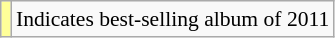<table class="wikitable" style="font-size:90%;">
<tr>
<td style="background-color:#FFFF99"></td>
<td>Indicates best-selling album of 2011</td>
</tr>
</table>
